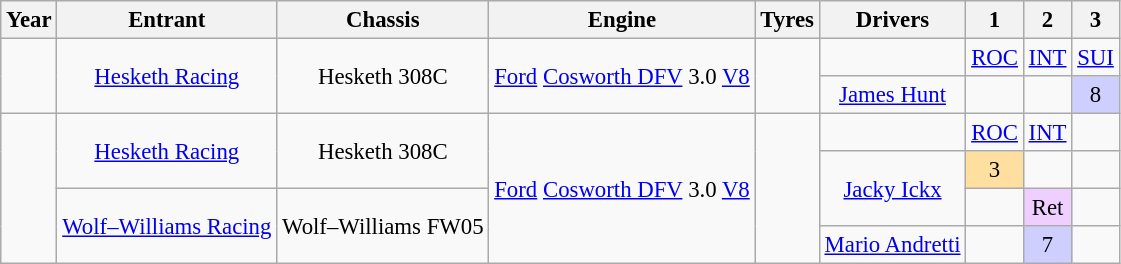<table class="wikitable" style="text-align:center; font-size:95%">
<tr>
<th>Year</th>
<th>Entrant</th>
<th>Chassis</th>
<th>Engine</th>
<th>Tyres</th>
<th>Drivers</th>
<th>1</th>
<th>2</th>
<th>3</th>
</tr>
<tr>
<td rowspan="2"></td>
<td rowspan="2"><a href='#'>Hesketh Racing</a></td>
<td rowspan="2">Hesketh 308C</td>
<td rowspan="2"><a href='#'>Ford</a> <a href='#'>Cosworth DFV</a> 3.0 <a href='#'>V8</a></td>
<td rowspan="2"></td>
<td></td>
<td><a href='#'>ROC</a></td>
<td><a href='#'>INT</a></td>
<td><a href='#'>SUI</a></td>
</tr>
<tr>
<td><a href='#'>James Hunt</a></td>
<td></td>
<td></td>
<td style="background:#CFCFFF;">8</td>
</tr>
<tr>
<td rowspan="4"></td>
<td rowspan="2"><a href='#'>Hesketh Racing</a></td>
<td rowspan="2">Hesketh 308C</td>
<td rowspan="4"><a href='#'>Ford</a> <a href='#'>Cosworth DFV</a> 3.0 <a href='#'>V8</a></td>
<td rowspan="4"></td>
<td></td>
<td><a href='#'>ROC</a></td>
<td><a href='#'>INT</a></td>
<td></td>
</tr>
<tr>
<td rowspan="2"><a href='#'>Jacky Ickx</a></td>
<td style="background:#FFDF9F;">3</td>
<td></td>
<td></td>
</tr>
<tr>
<td rowspan="2"><a href='#'>Wolf–Williams Racing</a></td>
<td rowspan="2">Wolf–Williams FW05</td>
<td></td>
<td style="background:#EFCFFF;">Ret</td>
<td></td>
</tr>
<tr>
<td><a href='#'>Mario Andretti</a></td>
<td></td>
<td style="background:#CFCFFF;">7</td>
<td></td>
</tr>
</table>
